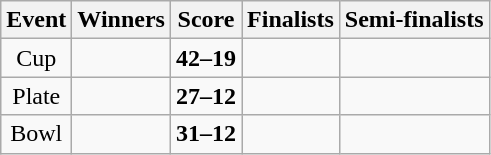<table class="wikitable" style="text-align: center">
<tr>
<th>Event</th>
<th>Winners</th>
<th>Score</th>
<th>Finalists</th>
<th>Semi-finalists</th>
</tr>
<tr>
<td>Cup</td>
<td align=left><strong></strong></td>
<td><strong>42–19</strong></td>
<td align=left></td>
<td align=left><br></td>
</tr>
<tr>
<td>Plate</td>
<td align=left><strong></strong></td>
<td><strong>27–12</strong></td>
<td align=left></td>
<td align=left><br></td>
</tr>
<tr>
<td>Bowl</td>
<td align=left><strong></strong></td>
<td><strong>31–12</strong></td>
<td align=left></td>
<td align=left><br></td>
</tr>
</table>
